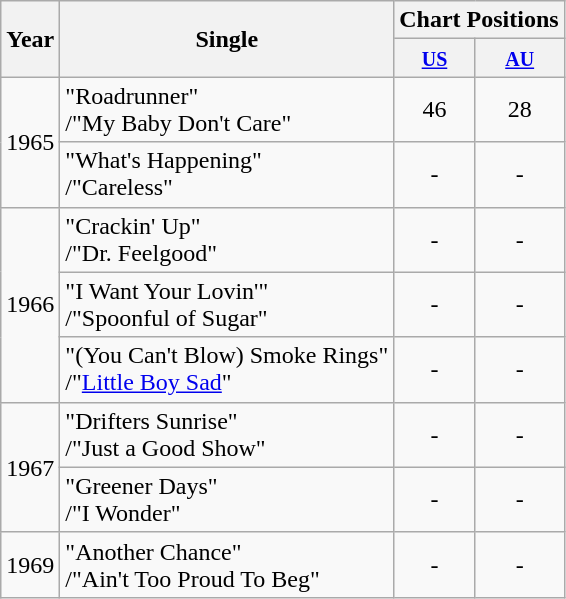<table class="wikitable">
<tr>
<th rowspan="2">Year</th>
<th rowspan="2">Single</th>
<th colspan="2">Chart Positions</th>
</tr>
<tr>
<th><small><a href='#'>US</a></small></th>
<th><small><a href='#'>AU</a></small></th>
</tr>
<tr>
<td rowspan="2">1965</td>
<td>"Roadrunner"<br>/"My Baby Don't Care"</td>
<td align="center">46</td>
<td align="center">28</td>
</tr>
<tr>
<td>"What's Happening"<br>/"Careless"</td>
<td align="center">-</td>
<td align="center">-</td>
</tr>
<tr>
<td rowspan="3">1966</td>
<td>"Crackin' Up"<br>/"Dr. Feelgood"</td>
<td align="center">-</td>
<td align="center">-</td>
</tr>
<tr>
<td>"I Want Your Lovin'"<br>/"Spoonful of Sugar"</td>
<td align="center">-</td>
<td align="center">-</td>
</tr>
<tr>
<td>"(You Can't Blow) Smoke Rings" <br>/"<a href='#'>Little Boy Sad</a>"</td>
<td align="center">-</td>
<td align="center">-</td>
</tr>
<tr>
<td rowspan="2">1967</td>
<td>"Drifters Sunrise" <br>/"Just a Good Show"</td>
<td align="center">-</td>
<td align="center">-</td>
</tr>
<tr>
<td>"Greener Days" <br>/"I Wonder"</td>
<td align="center">-</td>
<td align="center">-</td>
</tr>
<tr>
<td rowspan="1">1969</td>
<td>"Another Chance" <br>/"Ain't Too Proud To Beg"</td>
<td align="center">-</td>
<td align="center">-</td>
</tr>
</table>
